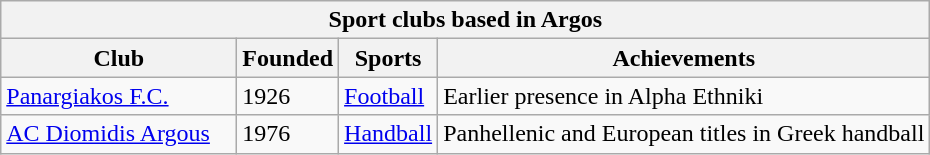<table class="wikitable">
<tr>
<th colspan="4">Sport clubs based in Argos</th>
</tr>
<tr>
<th width="150">Club</th>
<th>Founded</th>
<th>Sports</th>
<th>Achievements</th>
</tr>
<tr>
<td><a href='#'>Panargiakos F.C.</a></td>
<td>1926</td>
<td><a href='#'>Football</a></td>
<td>Earlier presence in Alpha Ethniki</td>
</tr>
<tr>
<td><a href='#'>AC Diomidis Argous</a></td>
<td>1976</td>
<td><a href='#'>Handball</a></td>
<td>Panhellenic and European titles in Greek handball</td>
</tr>
</table>
